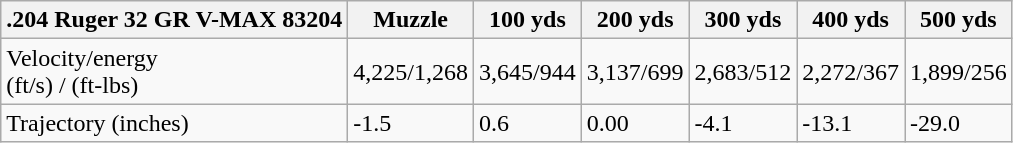<table class="wikitable">
<tr>
<th>.204 Ruger 32 GR V-MAX 83204</th>
<th>Muzzle</th>
<th>100 yds</th>
<th>200 yds</th>
<th>300 yds</th>
<th>400 yds</th>
<th>500 yds</th>
</tr>
<tr>
<td>Velocity/energy<br> (ft/s) / (ft-lbs)</td>
<td>4,225/1,268</td>
<td>3,645/944</td>
<td>3,137/699</td>
<td>2,683/512</td>
<td>2,272/367</td>
<td>1,899/256</td>
</tr>
<tr>
<td>Trajectory (inches)</td>
<td>-1.5</td>
<td>0.6</td>
<td>0.00</td>
<td>-4.1</td>
<td>-13.1</td>
<td>-29.0</td>
</tr>
</table>
